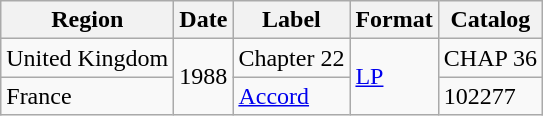<table class="wikitable">
<tr>
<th>Region</th>
<th>Date</th>
<th>Label</th>
<th>Format</th>
<th>Catalog</th>
</tr>
<tr>
<td>United Kingdom</td>
<td rowspan="2">1988</td>
<td>Chapter 22</td>
<td rowspan="2"><a href='#'>LP</a></td>
<td>CHAP 36</td>
</tr>
<tr>
<td>France</td>
<td><a href='#'>Accord</a></td>
<td>102277</td>
</tr>
</table>
